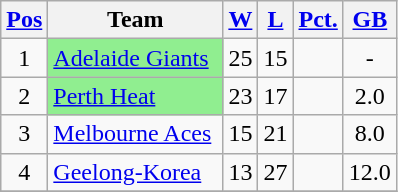<table class="wikitable plainrowheaders" border="1" style="text-align:center">
<tr>
<th><a href='#'>Pos</a></th>
<th>Team</th>
<th><a href='#'>W</a></th>
<th><a href='#'>L</a></th>
<th><a href='#'>Pct.</a></th>
<th><a href='#'>GB</a></th>
</tr>
<tr>
<td>1</td>
<td scope="row" style="text-align:left;background-color:lightgreen;"><a href='#'>Adelaide Giants</a> </td>
<td>25</td>
<td>15</td>
<td></td>
<td>-</td>
</tr>
<tr>
<td>2</td>
<td scope="row" style="text-align:left;background-color:lightgreen;"><a href='#'>Perth Heat</a> </td>
<td>23</td>
<td>17</td>
<td></td>
<td>2.0</td>
</tr>
<tr>
<td>3</td>
<td scope="row" style="text-align:left;background-color:"><a href='#'>Melbourne Aces</a> </td>
<td>15</td>
<td>21</td>
<td></td>
<td>8.0</td>
</tr>
<tr>
<td>4</td>
<td scope="row" style="text-align:left;background-color:"><a href='#'>Geelong-Korea</a> </td>
<td>13</td>
<td>27</td>
<td></td>
<td>12.0</td>
</tr>
<tr>
</tr>
</table>
